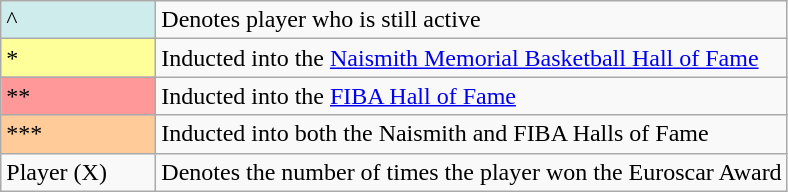<table class="wikitable sortable">
<tr>
<td style="background-color:#CFECEC; border:1px solid #aaaaaa; width:6em">^</td>
<td>Denotes player who is still active</td>
</tr>
<tr>
<td style="background-color:#FFFF99; border:1px solid #aaaaaa; width:6em">*</td>
<td>Inducted into the <a href='#'>Naismith Memorial Basketball Hall of Fame</a></td>
</tr>
<tr>
<td style="background-color:#FF9999; border:1px solid #aaaaaa; width:6em">**</td>
<td>Inducted into the <a href='#'>FIBA Hall of Fame</a></td>
</tr>
<tr>
<td style="background-color:#FFCC99; border:1px solid #aaaaaa; width:6em">***</td>
<td>Inducted into both the Naismith and FIBA Halls of Fame</td>
</tr>
<tr>
<td>Player (X)</td>
<td>Denotes the number of times the player won the Euroscar Award</td>
</tr>
</table>
